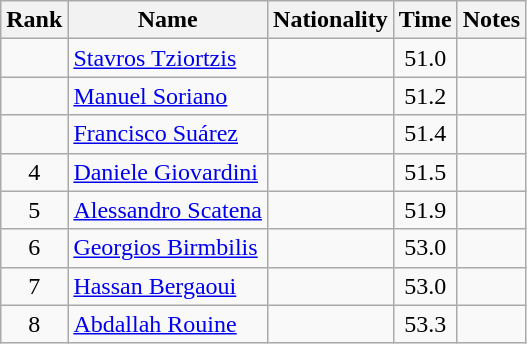<table class="wikitable sortable" style="text-align:center">
<tr>
<th>Rank</th>
<th>Name</th>
<th>Nationality</th>
<th>Time</th>
<th>Notes</th>
</tr>
<tr>
<td></td>
<td align=left><a href='#'>Stavros Tziortzis</a></td>
<td align=left></td>
<td>51.0</td>
<td></td>
</tr>
<tr>
<td></td>
<td align=left><a href='#'>Manuel Soriano</a></td>
<td align=left></td>
<td>51.2</td>
<td></td>
</tr>
<tr>
<td></td>
<td align=left><a href='#'>Francisco Suárez</a></td>
<td align=left></td>
<td>51.4</td>
<td></td>
</tr>
<tr>
<td>4</td>
<td align=left><a href='#'>Daniele Giovardini</a></td>
<td align=left></td>
<td>51.5</td>
<td></td>
</tr>
<tr>
<td>5</td>
<td align=left><a href='#'>Alessandro Scatena</a></td>
<td align=left></td>
<td>51.9</td>
<td></td>
</tr>
<tr>
<td>6</td>
<td align=left><a href='#'>Georgios Birmbilis</a></td>
<td align=left></td>
<td>53.0</td>
<td></td>
</tr>
<tr>
<td>7</td>
<td align=left><a href='#'>Hassan Bergaoui</a></td>
<td align=left></td>
<td>53.0</td>
<td></td>
</tr>
<tr>
<td>8</td>
<td align=left><a href='#'>Abdallah Rouine</a></td>
<td align=left></td>
<td>53.3</td>
<td></td>
</tr>
</table>
